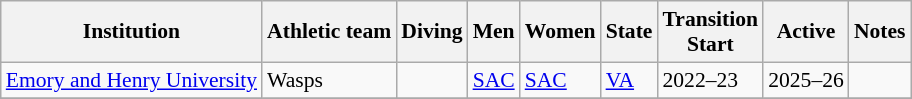<table class="wikitable sortable" style="font-size:90%">
<tr>
<th>Institution</th>
<th>Athletic team</th>
<th>Diving</th>
<th>Men</th>
<th>Women</th>
<th>State</th>
<th>Transition<br>Start</th>
<th>Active</th>
<th>Notes</th>
</tr>
<tr>
<td><a href='#'>Emory and Henry University</a></td>
<td>Wasps</td>
<td></td>
<td><a href='#'>SAC</a></td>
<td><a href='#'>SAC</a></td>
<td><a href='#'>VA</a></td>
<td>2022–23</td>
<td>2025–26</td>
<td></td>
</tr>
<tr>
</tr>
</table>
